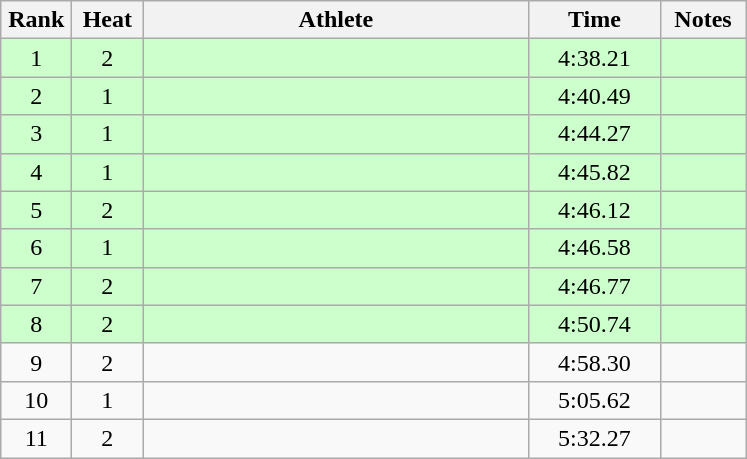<table class="wikitable" style="text-align:center">
<tr>
<th width=40>Rank</th>
<th width=40>Heat</th>
<th width=250>Athlete</th>
<th width=80>Time</th>
<th width=50>Notes</th>
</tr>
<tr bgcolor=ccffcc>
<td>1</td>
<td>2</td>
<td align=left></td>
<td>4:38.21</td>
<td></td>
</tr>
<tr bgcolor=ccffcc>
<td>2</td>
<td>1</td>
<td align=left></td>
<td>4:40.49</td>
<td></td>
</tr>
<tr bgcolor=ccffcc>
<td>3</td>
<td>1</td>
<td align=left></td>
<td>4:44.27</td>
<td></td>
</tr>
<tr bgcolor=ccffcc>
<td>4</td>
<td>1</td>
<td align=left></td>
<td>4:45.82</td>
<td></td>
</tr>
<tr bgcolor=ccffcc>
<td>5</td>
<td>2</td>
<td align=left></td>
<td>4:46.12</td>
<td></td>
</tr>
<tr bgcolor=ccffcc>
<td>6</td>
<td>1</td>
<td align=left></td>
<td>4:46.58</td>
<td></td>
</tr>
<tr bgcolor=ccffcc>
<td>7</td>
<td>2</td>
<td align=left></td>
<td>4:46.77</td>
<td></td>
</tr>
<tr bgcolor=ccffcc>
<td>8</td>
<td>2</td>
<td align=left></td>
<td>4:50.74</td>
<td></td>
</tr>
<tr>
<td>9</td>
<td>2</td>
<td align=left></td>
<td>4:58.30</td>
<td></td>
</tr>
<tr>
<td>10</td>
<td>1</td>
<td align=left></td>
<td>5:05.62</td>
<td></td>
</tr>
<tr>
<td>11</td>
<td>2</td>
<td align=left></td>
<td>5:32.27</td>
<td></td>
</tr>
</table>
